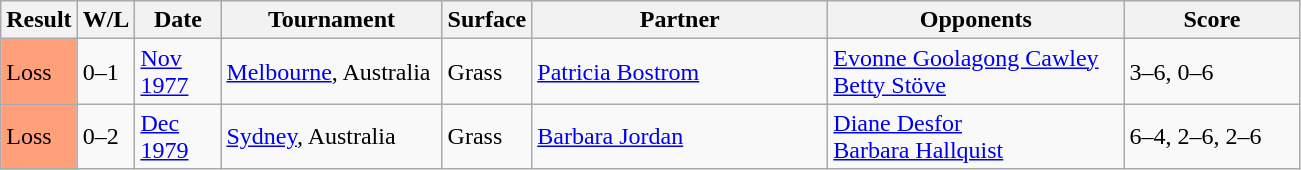<table class="sortable wikitable">
<tr>
<th>Result</th>
<th style="width:30px" class="unsortable">W/L</th>
<th style="width:50px">Date</th>
<th style="width:140px">Tournament</th>
<th style="width:50px">Surface</th>
<th style="width:190px">Partner</th>
<th style="width:190px">Opponents</th>
<th style="width:110px" class="unsortable">Score</th>
</tr>
<tr>
<td style="background:#ffa07a;">Loss</td>
<td>0–1</td>
<td><a href='#'>Nov 1977</a></td>
<td><a href='#'>Melbourne</a>, Australia</td>
<td>Grass</td>
<td> <a href='#'>Patricia Bostrom</a></td>
<td> <a href='#'>Evonne Goolagong Cawley</a> <br>  <a href='#'>Betty Stöve</a></td>
<td>3–6, 0–6</td>
</tr>
<tr>
<td style="background:#ffa07a;">Loss</td>
<td>0–2</td>
<td><a href='#'>Dec 1979</a></td>
<td><a href='#'>Sydney</a>, Australia</td>
<td>Grass</td>
<td> <a href='#'>Barbara Jordan</a></td>
<td> <a href='#'>Diane Desfor</a> <br>  <a href='#'>Barbara Hallquist</a></td>
<td>6–4, 2–6, 2–6</td>
</tr>
</table>
